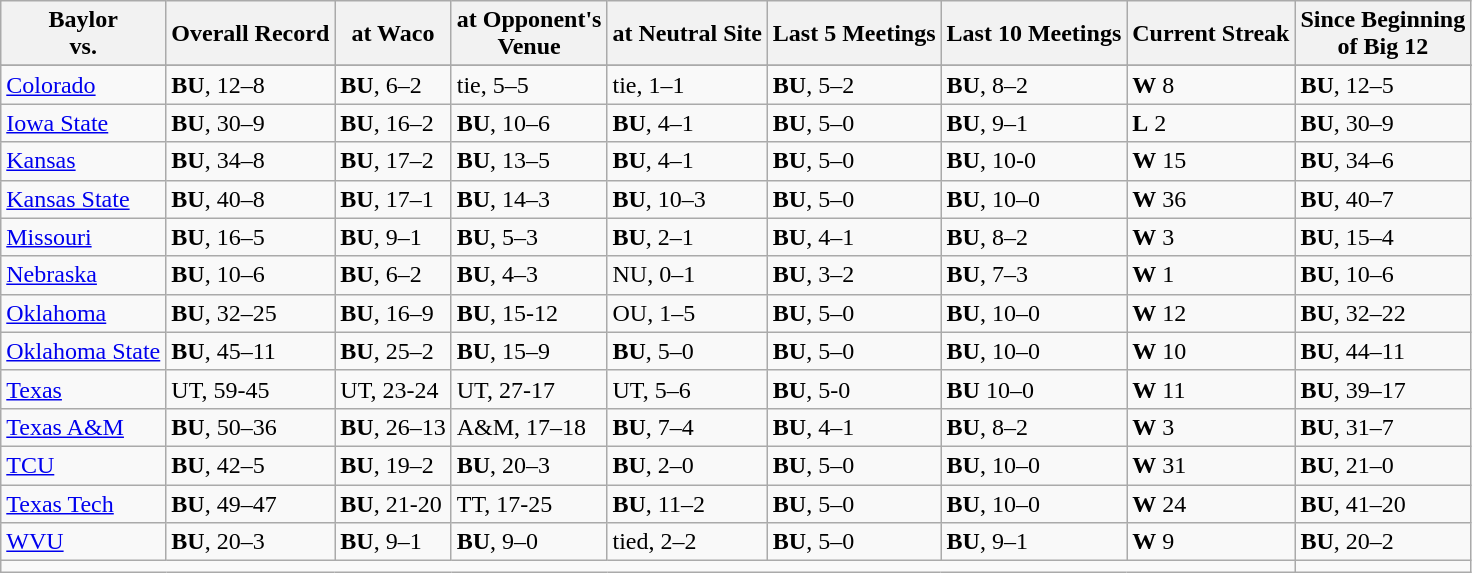<table class="wikitable">
<tr>
<th rowspan=1>Baylor<br>vs.</th>
<th rowspan=1>Overall Record</th>
<th rowspan=1>at Waco</th>
<th rowspan=1>at Opponent's<br> Venue</th>
<th rowspan=1>at Neutral Site</th>
<th rowspan=1>Last 5 Meetings</th>
<th rowspan=1>Last 10 Meetings</th>
<th rowspan=1>Current Streak</th>
<th rowspan=1>Since Beginning<br>of Big 12</th>
</tr>
<tr>
</tr>
<tr>
<td><a href='#'>Colorado</a></td>
<td><strong>BU</strong>, 12–8</td>
<td><strong>BU</strong>, 6–2</td>
<td>tie, 5–5</td>
<td>tie, 1–1</td>
<td><strong>BU</strong>, 5–2</td>
<td><strong>BU</strong>, 8–2</td>
<td><strong>W</strong> 8</td>
<td><strong>BU</strong>, 12–5</td>
</tr>
<tr>
<td><a href='#'>Iowa State</a></td>
<td><strong>BU</strong>, 30–9</td>
<td><strong>BU</strong>, 16–2</td>
<td><strong>BU</strong>, 10–6</td>
<td><strong>BU</strong>, 4–1</td>
<td><strong>BU</strong>, 5–0</td>
<td><strong>BU</strong>, 9–1</td>
<td><strong>L</strong> 2</td>
<td><strong>BU</strong>, 30–9</td>
</tr>
<tr>
<td><a href='#'>Kansas</a></td>
<td><strong>BU</strong>, 34–8</td>
<td><strong>BU</strong>, 17–2</td>
<td><strong>BU</strong>, 13–5</td>
<td><strong>BU</strong>, 4–1</td>
<td><strong>BU</strong>, 5–0</td>
<td><strong>BU</strong>, 10-0</td>
<td><strong>W</strong> 15</td>
<td><strong>BU</strong>, 34–6</td>
</tr>
<tr>
<td><a href='#'>Kansas State</a></td>
<td><strong>BU</strong>, 40–8</td>
<td><strong>BU</strong>, 17–1</td>
<td><strong>BU</strong>, 14–3</td>
<td><strong>BU</strong>, 10–3</td>
<td><strong>BU</strong>, 5–0</td>
<td><strong>BU</strong>, 10–0</td>
<td><strong>W</strong> 36</td>
<td><strong>BU</strong>, 40–7</td>
</tr>
<tr>
<td><a href='#'>Missouri</a></td>
<td><strong>BU</strong>, 16–5</td>
<td><strong>BU</strong>, 9–1</td>
<td><strong>BU</strong>, 5–3</td>
<td><strong>BU</strong>, 2–1</td>
<td><strong>BU</strong>, 4–1</td>
<td><strong>BU</strong>, 8–2</td>
<td><strong>W</strong> 3</td>
<td><strong>BU</strong>, 15–4</td>
</tr>
<tr>
<td><a href='#'>Nebraska</a></td>
<td><strong>BU</strong>, 10–6</td>
<td><strong>BU</strong>, 6–2</td>
<td><strong>BU</strong>, 4–3</td>
<td>NU, 0–1</td>
<td><strong>BU</strong>, 3–2</td>
<td><strong>BU</strong>, 7–3</td>
<td><strong>W</strong> 1</td>
<td><strong>BU</strong>, 10–6</td>
</tr>
<tr>
<td><a href='#'>Oklahoma</a></td>
<td><strong>BU</strong>, 32–25</td>
<td><strong>BU</strong>, 16–9</td>
<td><strong>BU</strong>, 15-12</td>
<td>OU, 1–5</td>
<td><strong>BU</strong>, 5–0</td>
<td><strong>BU</strong>, 10–0</td>
<td><strong>W</strong> 12</td>
<td><strong>BU</strong>, 32–22</td>
</tr>
<tr>
<td><a href='#'>Oklahoma State</a></td>
<td><strong>BU</strong>, 45–11</td>
<td><strong>BU</strong>, 25–2</td>
<td><strong>BU</strong>, 15–9</td>
<td><strong>BU</strong>, 5–0</td>
<td><strong>BU</strong>, 5–0</td>
<td><strong>BU</strong>, 10–0</td>
<td><strong>W</strong> 10</td>
<td><strong>BU</strong>, 44–11</td>
</tr>
<tr>
<td><a href='#'>Texas</a></td>
<td>UT, 59-45</td>
<td>UT, 23-24</td>
<td>UT, 27-17</td>
<td>UT, 5–6</td>
<td><strong>BU</strong>, 5-0</td>
<td><strong>BU</strong> 10–0</td>
<td><strong>W</strong> 11</td>
<td><strong>BU</strong>, 39–17</td>
</tr>
<tr>
<td><a href='#'>Texas A&M</a></td>
<td><strong>BU</strong>, 50–36</td>
<td><strong>BU</strong>, 26–13</td>
<td>A&M, 17–18</td>
<td><strong>BU</strong>, 7–4</td>
<td><strong>BU</strong>, 4–1</td>
<td><strong>BU</strong>, 8–2</td>
<td><strong>W</strong> 3</td>
<td><strong>BU</strong>, 31–7</td>
</tr>
<tr>
<td><a href='#'>TCU</a></td>
<td><strong>BU</strong>, 42–5</td>
<td><strong>BU</strong>, 19–2</td>
<td><strong>BU</strong>, 20–3</td>
<td><strong>BU</strong>, 2–0</td>
<td><strong>BU</strong>, 5–0</td>
<td><strong>BU</strong>, 10–0</td>
<td><strong>W</strong> 31</td>
<td><strong>BU</strong>, 21–0</td>
</tr>
<tr>
<td><a href='#'>Texas Tech</a></td>
<td><strong>BU</strong>, 49–47</td>
<td><strong>BU</strong>, 21-20</td>
<td>TT, 17-25</td>
<td><strong>BU</strong>, 11–2</td>
<td><strong>BU</strong>, 5–0</td>
<td><strong>BU</strong>, 10–0</td>
<td><strong>W</strong> 24</td>
<td><strong>BU</strong>, 41–20</td>
</tr>
<tr>
<td><a href='#'>WVU</a></td>
<td><strong>BU</strong>, 20–3</td>
<td><strong>BU</strong>, 9–1</td>
<td><strong>BU</strong>, 9–0</td>
<td>tied, 2–2</td>
<td><strong>BU</strong>, 5–0</td>
<td><strong>BU</strong>, 9–1</td>
<td><strong>W</strong> 9</td>
<td><strong>BU</strong>, 20–2</td>
</tr>
<tr>
<td colspan=8></td>
</tr>
</table>
